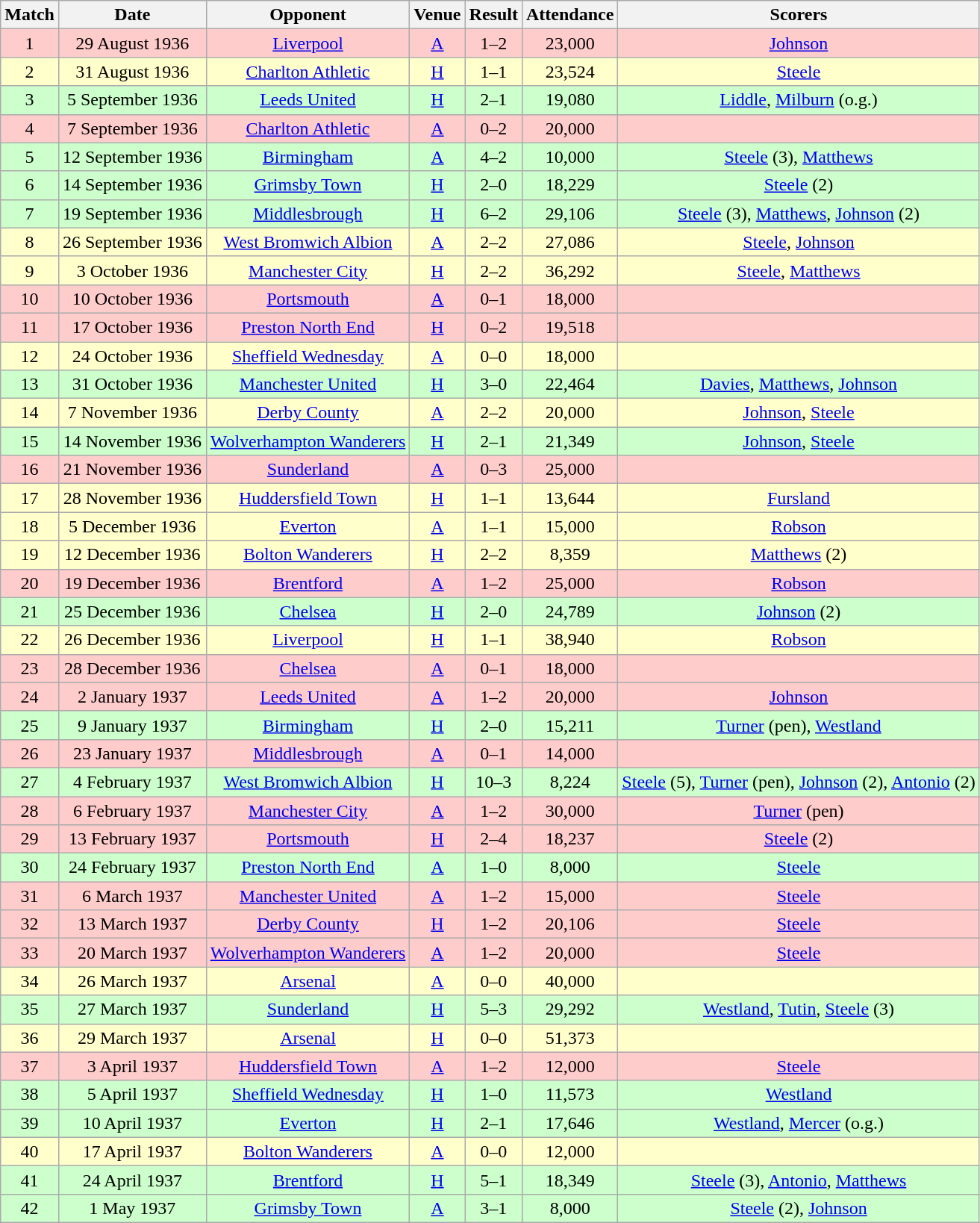<table class="wikitable" style="font-size:100%; text-align:center">
<tr>
<th>Match</th>
<th>Date</th>
<th>Opponent</th>
<th>Venue</th>
<th>Result</th>
<th>Attendance</th>
<th>Scorers</th>
</tr>
<tr style="background-color: #FFCCCC;">
<td>1</td>
<td>29 August 1936</td>
<td><a href='#'>Liverpool</a></td>
<td><a href='#'>A</a></td>
<td>1–2</td>
<td>23,000</td>
<td><a href='#'>Johnson</a></td>
</tr>
<tr style="background-color: #FFFFCC;">
<td>2</td>
<td>31 August 1936</td>
<td><a href='#'>Charlton Athletic</a></td>
<td><a href='#'>H</a></td>
<td>1–1</td>
<td>23,524</td>
<td><a href='#'>Steele</a></td>
</tr>
<tr style="background-color: #CCFFCC;">
<td>3</td>
<td>5 September 1936</td>
<td><a href='#'>Leeds United</a></td>
<td><a href='#'>H</a></td>
<td>2–1</td>
<td>19,080</td>
<td><a href='#'>Liddle</a>, <a href='#'>Milburn</a> (o.g.)</td>
</tr>
<tr style="background-color: #FFCCCC;">
<td>4</td>
<td>7 September 1936</td>
<td><a href='#'>Charlton Athletic</a></td>
<td><a href='#'>A</a></td>
<td>0–2</td>
<td>20,000</td>
<td></td>
</tr>
<tr style="background-color: #CCFFCC;">
<td>5</td>
<td>12 September 1936</td>
<td><a href='#'>Birmingham</a></td>
<td><a href='#'>A</a></td>
<td>4–2</td>
<td>10,000</td>
<td><a href='#'>Steele</a> (3), <a href='#'>Matthews</a></td>
</tr>
<tr style="background-color: #CCFFCC;">
<td>6</td>
<td>14 September 1936</td>
<td><a href='#'>Grimsby Town</a></td>
<td><a href='#'>H</a></td>
<td>2–0</td>
<td>18,229</td>
<td><a href='#'>Steele</a> (2)</td>
</tr>
<tr style="background-color: #CCFFCC;">
<td>7</td>
<td>19 September 1936</td>
<td><a href='#'>Middlesbrough</a></td>
<td><a href='#'>H</a></td>
<td>6–2</td>
<td>29,106</td>
<td><a href='#'>Steele</a> (3), <a href='#'>Matthews</a>, <a href='#'>Johnson</a> (2)</td>
</tr>
<tr style="background-color: #FFFFCC;">
<td>8</td>
<td>26 September 1936</td>
<td><a href='#'>West Bromwich Albion</a></td>
<td><a href='#'>A</a></td>
<td>2–2</td>
<td>27,086</td>
<td><a href='#'>Steele</a>, <a href='#'>Johnson</a></td>
</tr>
<tr style="background-color: #FFFFCC;">
<td>9</td>
<td>3 October 1936</td>
<td><a href='#'>Manchester City</a></td>
<td><a href='#'>H</a></td>
<td>2–2</td>
<td>36,292</td>
<td><a href='#'>Steele</a>, <a href='#'>Matthews</a></td>
</tr>
<tr style="background-color: #FFCCCC;">
<td>10</td>
<td>10 October 1936</td>
<td><a href='#'>Portsmouth</a></td>
<td><a href='#'>A</a></td>
<td>0–1</td>
<td>18,000</td>
<td></td>
</tr>
<tr style="background-color: #FFCCCC;">
<td>11</td>
<td>17 October 1936</td>
<td><a href='#'>Preston North End</a></td>
<td><a href='#'>H</a></td>
<td>0–2</td>
<td>19,518</td>
<td></td>
</tr>
<tr style="background-color: #FFFFCC;">
<td>12</td>
<td>24 October 1936</td>
<td><a href='#'>Sheffield Wednesday</a></td>
<td><a href='#'>A</a></td>
<td>0–0</td>
<td>18,000</td>
<td></td>
</tr>
<tr style="background-color: #CCFFCC;">
<td>13</td>
<td>31 October 1936</td>
<td><a href='#'>Manchester United</a></td>
<td><a href='#'>H</a></td>
<td>3–0</td>
<td>22,464</td>
<td><a href='#'>Davies</a>, <a href='#'>Matthews</a>, <a href='#'>Johnson</a></td>
</tr>
<tr style="background-color: #FFFFCC;">
<td>14</td>
<td>7 November 1936</td>
<td><a href='#'>Derby County</a></td>
<td><a href='#'>A</a></td>
<td>2–2</td>
<td>20,000</td>
<td><a href='#'>Johnson</a>, <a href='#'>Steele</a></td>
</tr>
<tr style="background-color: #CCFFCC;">
<td>15</td>
<td>14 November 1936</td>
<td><a href='#'>Wolverhampton Wanderers</a></td>
<td><a href='#'>H</a></td>
<td>2–1</td>
<td>21,349</td>
<td><a href='#'>Johnson</a>, <a href='#'>Steele</a></td>
</tr>
<tr style="background-color: #FFCCCC;">
<td>16</td>
<td>21 November 1936</td>
<td><a href='#'>Sunderland</a></td>
<td><a href='#'>A</a></td>
<td>0–3</td>
<td>25,000</td>
<td></td>
</tr>
<tr style="background-color: #FFFFCC;">
<td>17</td>
<td>28 November 1936</td>
<td><a href='#'>Huddersfield Town</a></td>
<td><a href='#'>H</a></td>
<td>1–1</td>
<td>13,644</td>
<td><a href='#'>Fursland</a></td>
</tr>
<tr style="background-color: #FFFFCC;">
<td>18</td>
<td>5 December 1936</td>
<td><a href='#'>Everton</a></td>
<td><a href='#'>A</a></td>
<td>1–1</td>
<td>15,000</td>
<td><a href='#'>Robson</a></td>
</tr>
<tr style="background-color: #FFFFCC;">
<td>19</td>
<td>12 December 1936</td>
<td><a href='#'>Bolton Wanderers</a></td>
<td><a href='#'>H</a></td>
<td>2–2</td>
<td>8,359</td>
<td><a href='#'>Matthews</a> (2)</td>
</tr>
<tr style="background-color: #FFCCCC;">
<td>20</td>
<td>19 December 1936</td>
<td><a href='#'>Brentford</a></td>
<td><a href='#'>A</a></td>
<td>1–2</td>
<td>25,000</td>
<td><a href='#'>Robson</a></td>
</tr>
<tr style="background-color: #CCFFCC;">
<td>21</td>
<td>25 December 1936</td>
<td><a href='#'>Chelsea</a></td>
<td><a href='#'>H</a></td>
<td>2–0</td>
<td>24,789</td>
<td><a href='#'>Johnson</a> (2)</td>
</tr>
<tr style="background-color: #FFFFCC;">
<td>22</td>
<td>26 December 1936</td>
<td><a href='#'>Liverpool</a></td>
<td><a href='#'>H</a></td>
<td>1–1</td>
<td>38,940</td>
<td><a href='#'>Robson</a></td>
</tr>
<tr style="background-color: #FFCCCC;">
<td>23</td>
<td>28 December 1936</td>
<td><a href='#'>Chelsea</a></td>
<td><a href='#'>A</a></td>
<td>0–1</td>
<td>18,000</td>
<td></td>
</tr>
<tr style="background-color: #FFCCCC;">
<td>24</td>
<td>2 January 1937</td>
<td><a href='#'>Leeds United</a></td>
<td><a href='#'>A</a></td>
<td>1–2</td>
<td>20,000</td>
<td><a href='#'>Johnson</a></td>
</tr>
<tr style="background-color: #CCFFCC;">
<td>25</td>
<td>9 January 1937</td>
<td><a href='#'>Birmingham</a></td>
<td><a href='#'>H</a></td>
<td>2–0</td>
<td>15,211</td>
<td><a href='#'>Turner</a> (pen), <a href='#'>Westland</a></td>
</tr>
<tr style="background-color: #FFCCCC;">
<td>26</td>
<td>23 January 1937</td>
<td><a href='#'>Middlesbrough</a></td>
<td><a href='#'>A</a></td>
<td>0–1</td>
<td>14,000</td>
<td></td>
</tr>
<tr style="background-color: #CCFFCC;">
<td>27</td>
<td>4 February 1937</td>
<td><a href='#'>West Bromwich Albion</a></td>
<td><a href='#'>H</a></td>
<td>10–3</td>
<td>8,224</td>
<td><a href='#'>Steele</a> (5), <a href='#'>Turner</a> (pen), <a href='#'>Johnson</a> (2), <a href='#'>Antonio</a> (2)</td>
</tr>
<tr style="background-color: #FFCCCC;">
<td>28</td>
<td>6 February 1937</td>
<td><a href='#'>Manchester City</a></td>
<td><a href='#'>A</a></td>
<td>1–2</td>
<td>30,000</td>
<td><a href='#'>Turner</a> (pen)</td>
</tr>
<tr style="background-color: #FFCCCC;">
<td>29</td>
<td>13 February 1937</td>
<td><a href='#'>Portsmouth</a></td>
<td><a href='#'>H</a></td>
<td>2–4</td>
<td>18,237</td>
<td><a href='#'>Steele</a> (2)</td>
</tr>
<tr style="background-color: #CCFFCC;">
<td>30</td>
<td>24 February 1937</td>
<td><a href='#'>Preston North End</a></td>
<td><a href='#'>A</a></td>
<td>1–0</td>
<td>8,000</td>
<td><a href='#'>Steele</a></td>
</tr>
<tr style="background-color: #FFCCCC;">
<td>31</td>
<td>6 March 1937</td>
<td><a href='#'>Manchester United</a></td>
<td><a href='#'>A</a></td>
<td>1–2</td>
<td>15,000</td>
<td><a href='#'>Steele</a></td>
</tr>
<tr style="background-color: #FFCCCC;">
<td>32</td>
<td>13 March 1937</td>
<td><a href='#'>Derby County</a></td>
<td><a href='#'>H</a></td>
<td>1–2</td>
<td>20,106</td>
<td><a href='#'>Steele</a></td>
</tr>
<tr style="background-color: #FFCCCC;">
<td>33</td>
<td>20 March 1937</td>
<td><a href='#'>Wolverhampton Wanderers</a></td>
<td><a href='#'>A</a></td>
<td>1–2</td>
<td>20,000</td>
<td><a href='#'>Steele</a></td>
</tr>
<tr style="background-color: #FFFFCC;">
<td>34</td>
<td>26 March 1937</td>
<td><a href='#'>Arsenal</a></td>
<td><a href='#'>A</a></td>
<td>0–0</td>
<td>40,000</td>
<td></td>
</tr>
<tr style="background-color: #CCFFCC;">
<td>35</td>
<td>27 March 1937</td>
<td><a href='#'>Sunderland</a></td>
<td><a href='#'>H</a></td>
<td>5–3</td>
<td>29,292</td>
<td><a href='#'>Westland</a>, <a href='#'>Tutin</a>, <a href='#'>Steele</a> (3)</td>
</tr>
<tr style="background-color: #FFFFCC;">
<td>36</td>
<td>29 March 1937</td>
<td><a href='#'>Arsenal</a></td>
<td><a href='#'>H</a></td>
<td>0–0</td>
<td>51,373</td>
<td></td>
</tr>
<tr style="background-color: #FFCCCC;">
<td>37</td>
<td>3 April 1937</td>
<td><a href='#'>Huddersfield Town</a></td>
<td><a href='#'>A</a></td>
<td>1–2</td>
<td>12,000</td>
<td><a href='#'>Steele</a></td>
</tr>
<tr style="background-color: #CCFFCC;">
<td>38</td>
<td>5 April 1937</td>
<td><a href='#'>Sheffield Wednesday</a></td>
<td><a href='#'>H</a></td>
<td>1–0</td>
<td>11,573</td>
<td><a href='#'>Westland</a></td>
</tr>
<tr style="background-color: #CCFFCC;">
<td>39</td>
<td>10 April 1937</td>
<td><a href='#'>Everton</a></td>
<td><a href='#'>H</a></td>
<td>2–1</td>
<td>17,646</td>
<td><a href='#'>Westland</a>, <a href='#'>Mercer</a> (o.g.)</td>
</tr>
<tr style="background-color: #FFFFCC;">
<td>40</td>
<td>17 April 1937</td>
<td><a href='#'>Bolton Wanderers</a></td>
<td><a href='#'>A</a></td>
<td>0–0</td>
<td>12,000</td>
<td></td>
</tr>
<tr style="background-color: #CCFFCC;">
<td>41</td>
<td>24 April 1937</td>
<td><a href='#'>Brentford</a></td>
<td><a href='#'>H</a></td>
<td>5–1</td>
<td>18,349</td>
<td><a href='#'>Steele</a> (3), <a href='#'>Antonio</a>, <a href='#'>Matthews</a></td>
</tr>
<tr style="background-color: #CCFFCC;">
<td>42</td>
<td>1 May 1937</td>
<td><a href='#'>Grimsby Town</a></td>
<td><a href='#'>A</a></td>
<td>3–1</td>
<td>8,000</td>
<td><a href='#'>Steele</a> (2), <a href='#'>Johnson</a></td>
</tr>
</table>
